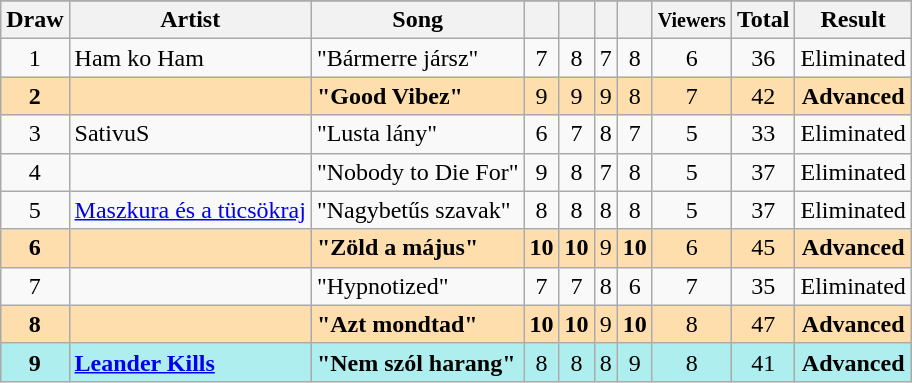<table class="sortable wikitable" style="margin: 1em auto 1em auto; text-align:center">
<tr>
</tr>
<tr>
<th>Draw</th>
<th>Artist</th>
<th>Song</th>
<th><small></small></th>
<th><small></small></th>
<th><small></small></th>
<th><small></small></th>
<th><small>Viewers</small></th>
<th>Total</th>
<th>Result</th>
</tr>
<tr>
<td>1</td>
<td align="left">Ham ko Ham</td>
<td align="left">"Bármerre jársz"</td>
<td>7</td>
<td>8</td>
<td>7</td>
<td>8</td>
<td>6</td>
<td>36</td>
<td>Eliminated</td>
</tr>
<tr style="background:navajowhite;">
<td><strong>2</strong></td>
<td align="left"><strong></strong></td>
<td align="left"><strong>"Good Vibez"</strong></td>
<td>9</td>
<td>9</td>
<td>9</td>
<td>8</td>
<td>7</td>
<td>42</td>
<td><strong>Advanced</strong></td>
</tr>
<tr>
<td>3</td>
<td align="left">SativuS</td>
<td align="left">"Lusta lány"</td>
<td>6</td>
<td>7</td>
<td>8</td>
<td>7</td>
<td>5</td>
<td>33</td>
<td>Eliminated</td>
</tr>
<tr>
<td>4</td>
<td align="left"></td>
<td align="left">"Nobody to Die For"</td>
<td>9</td>
<td>8</td>
<td>7</td>
<td>8</td>
<td>5</td>
<td>37</td>
<td>Eliminated</td>
</tr>
<tr>
<td>5</td>
<td align="left"><a href='#'>Maszkura és a tücsökraj</a></td>
<td align="left">"Nagybetűs szavak"</td>
<td>8</td>
<td>8</td>
<td>8</td>
<td>8</td>
<td>5</td>
<td>37</td>
<td>Eliminated</td>
</tr>
<tr style="background:navajowhite;">
<td><strong>6</strong></td>
<td align="left"><strong></strong></td>
<td align="left"><strong>"Zöld a május"</strong></td>
<td><strong>10</strong></td>
<td><strong>10</strong></td>
<td>9</td>
<td><strong>10</strong></td>
<td>6</td>
<td>45</td>
<td><strong>Advanced</strong></td>
</tr>
<tr>
<td>7</td>
<td align="left"></td>
<td align="left">"Hypnotized"</td>
<td>7</td>
<td>7</td>
<td>8</td>
<td>6</td>
<td>7</td>
<td>35</td>
<td>Eliminated</td>
</tr>
<tr style="background:navajowhite;">
<td><strong>8</strong></td>
<td align="left"><strong></strong></td>
<td align="left"><strong>"Azt mondtad"</strong></td>
<td><strong>10</strong></td>
<td><strong>10</strong></td>
<td>9</td>
<td><strong>10</strong></td>
<td>8</td>
<td>47</td>
<td><strong>Advanced</strong></td>
</tr>
<tr style="background:paleturquoise;">
<td><strong>9</strong></td>
<td align="left"><strong><a href='#'>Leander Kills</a></strong></td>
<td align="left"><strong>"Nem szól harang"</strong></td>
<td>8</td>
<td>8</td>
<td>8</td>
<td>9</td>
<td>8</td>
<td>41</td>
<td><strong>Advanced</strong></td>
</tr>
</table>
